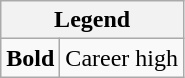<table class="wikitable mw-collapsible">
<tr>
<th colspan="2">Legend</th>
</tr>
<tr>
<td><strong>Bold</strong></td>
<td>Career high</td>
</tr>
</table>
